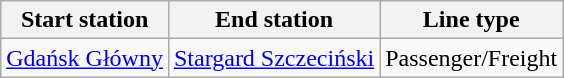<table class="wikitable">
<tr>
<th>Start station</th>
<th>End station</th>
<th>Line type</th>
</tr>
<tr>
<td><a href='#'>Gdańsk Główny</a></td>
<td><a href='#'>Stargard Szczeciński</a></td>
<td>Passenger/Freight</td>
</tr>
</table>
